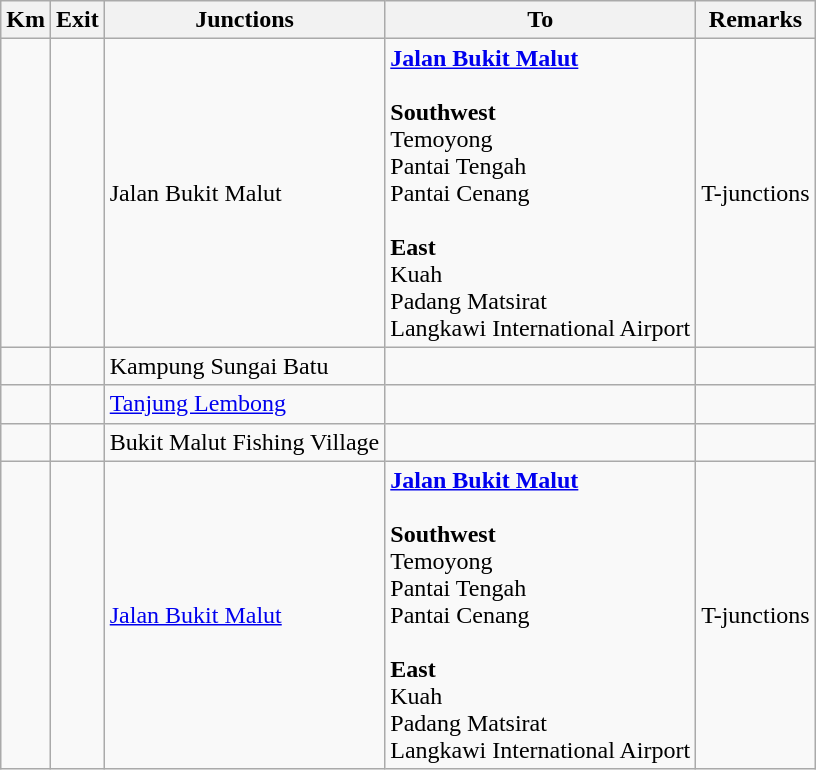<table class="wikitable">
<tr>
<th>Km</th>
<th>Exit</th>
<th>Junctions</th>
<th>To</th>
<th>Remarks</th>
</tr>
<tr>
<td></td>
<td></td>
<td>Jalan Bukit Malut</td>
<td> <strong><a href='#'>Jalan Bukit Malut</a></strong><br><br><strong>Southwest</strong><br>Temoyong<br>Pantai Tengah<br>Pantai Cenang<br><br><strong>East</strong><br> Kuah<br> Padang Matsirat<br>Langkawi International Airport </td>
<td>T-junctions</td>
</tr>
<tr>
<td></td>
<td></td>
<td>Kampung Sungai Batu</td>
<td></td>
<td></td>
</tr>
<tr>
<td></td>
<td></td>
<td><a href='#'>Tanjung Lembong</a></td>
<td></td>
<td></td>
</tr>
<tr>
<td></td>
<td></td>
<td>Bukit Malut Fishing Village</td>
<td></td>
<td></td>
</tr>
<tr>
<td></td>
<td></td>
<td><a href='#'>Jalan Bukit Malut</a></td>
<td> <strong><a href='#'>Jalan Bukit Malut</a></strong><br><br><strong>Southwest</strong><br>Temoyong<br>Pantai Tengah<br>Pantai Cenang<br><br><strong>East</strong><br>Kuah<br>Padang Matsirat<br>Langkawi International Airport </td>
<td>T-junctions</td>
</tr>
</table>
